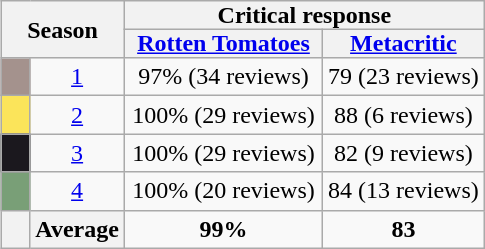<table class="wikitable plainrowheaders" style="float:right; text-align:center; margin:10px;">
<tr>
<th style="padding:0 8px;" colspan="2" rowspan="2">Season</th>
<th style="padding:0 8px;" colspan="2">Critical response</th>
</tr>
<tr>
<th style="padding:0 8px;"><a href='#'>Rotten Tomatoes</a></th>
<th style="padding:0 8px;"><a href='#'>Metacritic</a></th>
</tr>
<tr>
<th scope="row" style="width:12px; background:#A4928D;"></th>
<td><a href='#'>1</a></td>
<td>97% (34 reviews)</td>
<td>79 (23 reviews)</td>
</tr>
<tr>
<th scope="row" style="width:12px; background:#FBE45A;"></th>
<td><a href='#'>2</a></td>
<td>100% (29 reviews)</td>
<td>88 (6 reviews)</td>
</tr>
<tr>
<th scope="row" style="width:12px; background:#1B181E;"></th>
<td><a href='#'>3</a></td>
<td>100% (29 reviews)</td>
<td>82 (9 reviews)</td>
</tr>
<tr>
<th scope="row" style="width:12px; background:#799F77;"></th>
<td><a href='#'>4</a></td>
<td>100% (20 reviews)</td>
<td>84 (13 reviews)</td>
</tr>
<tr>
<th></th>
<th><strong>Average</strong></th>
<td><strong>99%</strong> </td>
<td><strong>83</strong> </td>
</tr>
</table>
